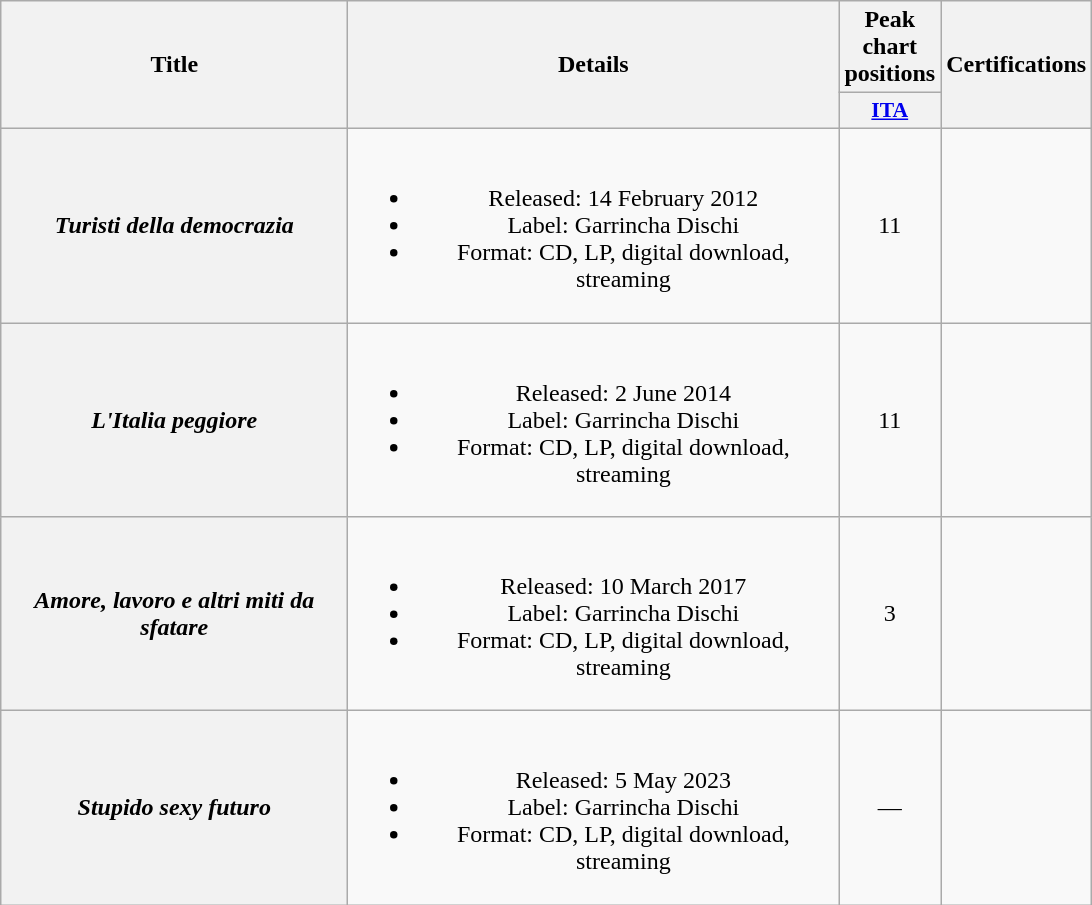<table class="wikitable plainrowheaders" style="text-align:center;">
<tr>
<th scope="col" rowspan="2" style="width:14em;">Title</th>
<th scope="col" rowspan="2" style="width:20em;">Details</th>
<th scope="col" colspan="1">Peak chart positions</th>
<th scope="col" rowspan="2">Certifications</th>
</tr>
<tr>
<th scope="col" style="width:3em;font-size:90%;"><a href='#'>ITA</a><br></th>
</tr>
<tr>
<th scope="row"><em>Turisti della democrazia</em></th>
<td><br><ul><li>Released: 14 February 2012</li><li>Label: Garrincha Dischi</li><li>Format: CD, LP, digital download, streaming</li></ul></td>
<td>11</td>
<td></td>
</tr>
<tr>
<th scope="row"><em>L'Italia peggiore</em></th>
<td><br><ul><li>Released: 2 June 2014</li><li>Label: Garrincha Dischi</li><li>Format: CD, LP, digital download, streaming</li></ul></td>
<td>11</td>
<td></td>
</tr>
<tr>
<th scope="row"><em>Amore, lavoro e altri miti da sfatare</em></th>
<td><br><ul><li>Released: 10 March 2017</li><li>Label: Garrincha Dischi</li><li>Format: CD, LP, digital download, streaming</li></ul></td>
<td>3</td>
<td></td>
</tr>
<tr>
<th scope="row"><em>Stupido sexy futuro</em></th>
<td><br><ul><li>Released: 5 May 2023</li><li>Label: Garrincha Dischi</li><li>Format: CD, LP, digital download, streaming</li></ul></td>
<td>—</td>
<td></td>
</tr>
</table>
